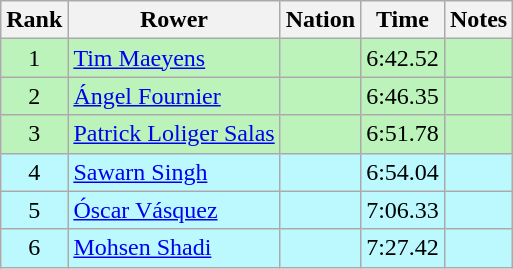<table class="wikitable sortable" style="text-align:center">
<tr>
<th>Rank</th>
<th>Rower</th>
<th>Nation</th>
<th>Time</th>
<th>Notes</th>
</tr>
<tr bgcolor=bbf3bb>
<td>1</td>
<td align=left><a href='#'>Tim Maeyens</a></td>
<td align=left></td>
<td>6:42.52</td>
<td></td>
</tr>
<tr bgcolor=bbf3bb>
<td>2</td>
<td align=left><a href='#'>Ángel Fournier</a></td>
<td align=left></td>
<td>6:46.35</td>
<td></td>
</tr>
<tr bgcolor=bbf3bb>
<td>3</td>
<td align=left><a href='#'>Patrick Loliger Salas</a></td>
<td align=left></td>
<td>6:51.78</td>
<td></td>
</tr>
<tr bgcolor=bbf9ff>
<td>4</td>
<td align=left><a href='#'>Sawarn Singh</a></td>
<td align=left></td>
<td>6:54.04</td>
<td></td>
</tr>
<tr bgcolor=bbf9ff>
<td>5</td>
<td align=left><a href='#'>Óscar Vásquez</a></td>
<td align=left></td>
<td>7:06.33</td>
<td></td>
</tr>
<tr bgcolor=bbf9ff>
<td>6</td>
<td align=left><a href='#'>Mohsen Shadi</a></td>
<td align=left></td>
<td>7:27.42</td>
<td></td>
</tr>
</table>
